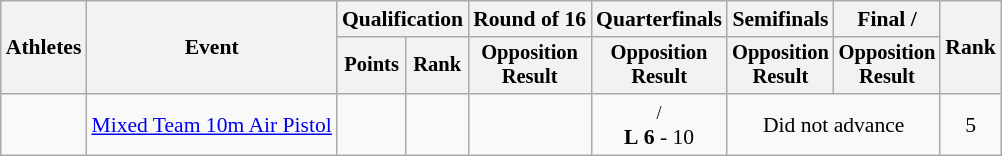<table class="wikitable" style="font-size:90%;">
<tr>
<th rowspan=2>Athletes</th>
<th rowspan=2>Event</th>
<th colspan=2>Qualification</th>
<th>Round of 16</th>
<th>Quarterfinals</th>
<th>Semifinals</th>
<th>Final / </th>
<th rowspan=2>Rank</th>
</tr>
<tr style="font-size:95%">
<th>Points</th>
<th>Rank</th>
<th>Opposition<br>Result</th>
<th>Opposition<br>Result</th>
<th>Opposition<br>Result</th>
<th>Opposition<br>Result</th>
</tr>
<tr align=center>
<td align=left><br></td>
<td align=left><a href='#'>Mixed Team 10m Air Pistol</a></td>
<td></td>
<td></td>
<td></td>
<td><small>/</small> <br><strong>L</strong> <strong>6</strong> - 10</td>
<td colspan=2>Did not advance</td>
<td>5</td>
</tr>
</table>
